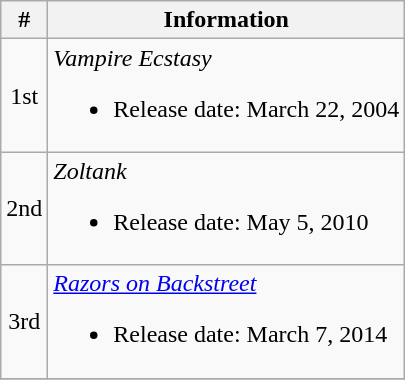<table class="wikitable">
<tr>
<th>#</th>
<th>Information</th>
</tr>
<tr>
<td align="center">1st</td>
<td align="left"><em>Vampire Ecstasy</em><br><ul><li>Release date: March 22, 2004</li></ul></td>
</tr>
<tr>
<td align="center">2nd</td>
<td align="left"><em>Zoltank</em><br><ul><li>Release date: 	May 5, 2010</li></ul></td>
</tr>
<tr>
<td align="center">3rd</td>
<td align="left"><em><a href='#'>Razors on Backstreet</a></em><br><ul><li>Release date: 	March 7, 2014</li></ul></td>
</tr>
<tr>
</tr>
</table>
